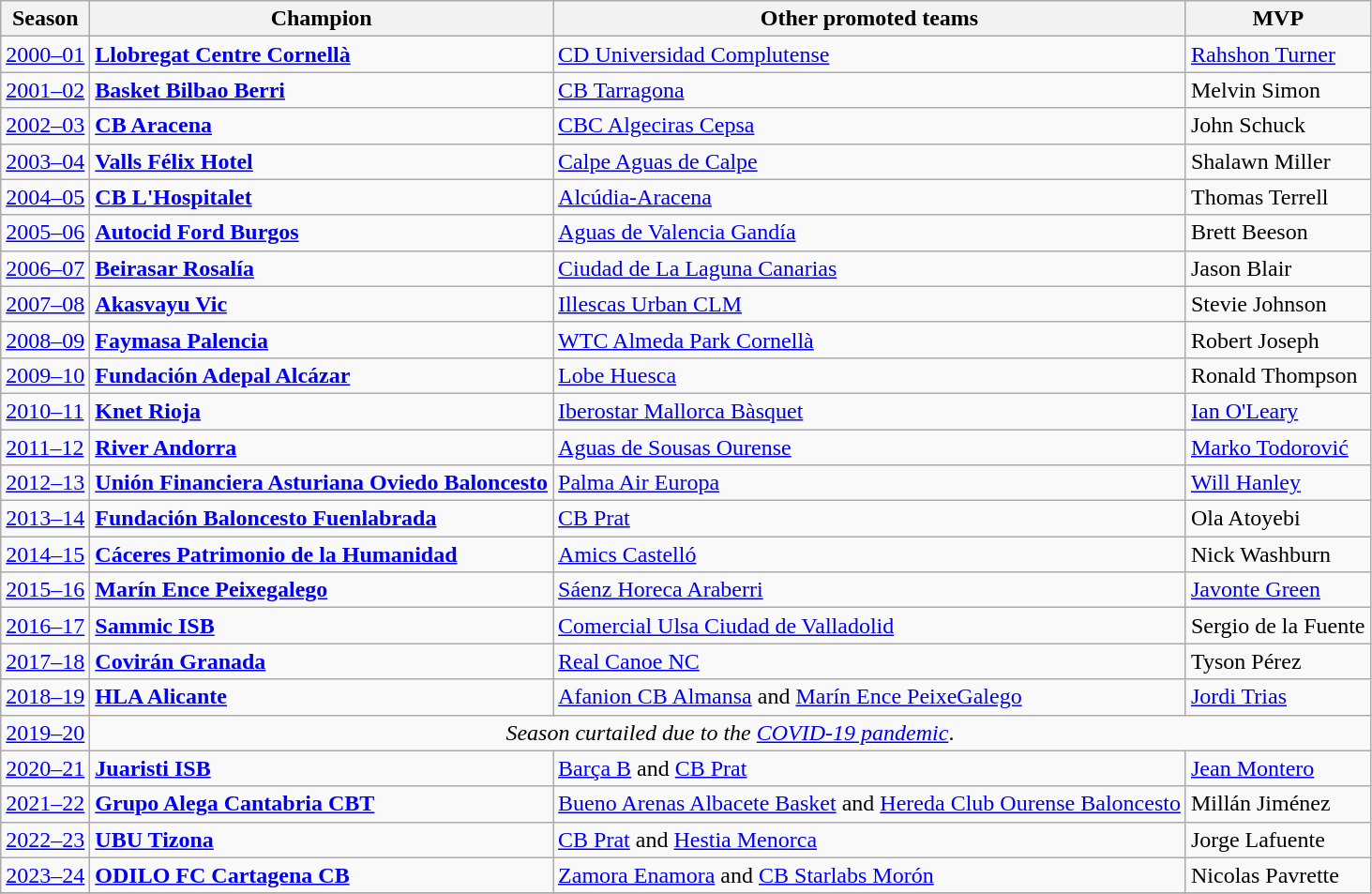<table class="wikitable">
<tr>
<th>Season</th>
<th>Champion</th>
<th>Other promoted teams</th>
<th>MVP</th>
</tr>
<tr>
<td><a href='#'>2000–01</a></td>
<td><strong><a href='#'>Llobregat Centre Cornellà</a></strong></td>
<td><a href='#'>CD Universidad Complutense</a></td>
<td> <a href='#'>Rahshon Turner</a></td>
</tr>
<tr>
<td><a href='#'>2001–02</a></td>
<td><strong><a href='#'>Basket Bilbao Berri</a></strong></td>
<td><a href='#'>CB Tarragona</a></td>
<td> Melvin Simon</td>
</tr>
<tr>
<td><a href='#'>2002–03</a></td>
<td><strong><a href='#'>CB Aracena</a></strong></td>
<td><a href='#'>CBC Algeciras Cepsa</a></td>
<td> John Schuck</td>
</tr>
<tr>
<td><a href='#'>2003–04</a></td>
<td><strong><a href='#'>Valls Félix Hotel</a></strong></td>
<td><a href='#'>Calpe Aguas de Calpe</a></td>
<td> Shalawn Miller</td>
</tr>
<tr>
<td><a href='#'>2004–05</a></td>
<td><strong><a href='#'>CB L'Hospitalet</a></strong></td>
<td><a href='#'>Alcúdia-Aracena</a></td>
<td> Thomas Terrell</td>
</tr>
<tr>
<td><a href='#'>2005–06</a></td>
<td><strong><a href='#'>Autocid Ford Burgos</a></strong></td>
<td><a href='#'>Aguas de Valencia Gandía</a></td>
<td> Brett Beeson</td>
</tr>
<tr>
<td><a href='#'>2006–07</a></td>
<td><strong><a href='#'>Beirasar Rosalía</a></strong></td>
<td><a href='#'>Ciudad de La Laguna Canarias</a></td>
<td> Jason Blair</td>
</tr>
<tr>
<td><a href='#'>2007–08</a></td>
<td><strong><a href='#'>Akasvayu Vic</a></strong></td>
<td><a href='#'>Illescas Urban CLM</a></td>
<td> Stevie Johnson</td>
</tr>
<tr>
<td><a href='#'>2008–09</a></td>
<td><strong><a href='#'>Faymasa Palencia</a></strong></td>
<td><a href='#'>WTC Almeda Park Cornellà</a></td>
<td> Robert Joseph</td>
</tr>
<tr>
<td><a href='#'>2009–10</a></td>
<td><strong><a href='#'>Fundación Adepal Alcázar</a></strong></td>
<td><a href='#'>Lobe Huesca</a></td>
<td> Ronald Thompson</td>
</tr>
<tr>
<td><a href='#'>2010–11</a></td>
<td><strong><a href='#'>Knet Rioja</a></strong></td>
<td><a href='#'>Iberostar Mallorca Bàsquet</a></td>
<td> <a href='#'>Ian O'Leary</a></td>
</tr>
<tr>
<td><a href='#'>2011–12</a></td>
<td><strong><a href='#'>River Andorra</a></strong></td>
<td><a href='#'>Aguas de Sousas Ourense</a></td>
<td> <a href='#'>Marko Todorović</a></td>
</tr>
<tr>
<td><a href='#'>2012–13</a></td>
<td><strong><a href='#'>Unión Financiera Asturiana Oviedo Baloncesto</a></strong></td>
<td><a href='#'>Palma Air Europa</a></td>
<td> <a href='#'>Will Hanley</a></td>
</tr>
<tr>
<td><a href='#'>2013–14</a></td>
<td><strong><a href='#'>Fundación Baloncesto Fuenlabrada</a></strong></td>
<td><a href='#'>CB Prat</a></td>
<td> Ola Atoyebi</td>
</tr>
<tr>
<td><a href='#'>2014–15</a></td>
<td><strong><a href='#'>Cáceres Patrimonio de la Humanidad</a></strong></td>
<td><a href='#'>Amics Castelló</a></td>
<td> Nick Washburn</td>
</tr>
<tr>
<td><a href='#'>2015–16</a></td>
<td><strong><a href='#'>Marín Ence Peixegalego</a></strong></td>
<td><a href='#'>Sáenz Horeca Araberri</a></td>
<td> <a href='#'>Javonte Green</a></td>
</tr>
<tr>
<td><a href='#'>2016–17</a></td>
<td><strong><a href='#'>Sammic ISB</a></strong></td>
<td><a href='#'>Comercial Ulsa Ciudad de Valladolid</a></td>
<td> Sergio de la Fuente</td>
</tr>
<tr>
<td><a href='#'>2017–18</a></td>
<td><strong><a href='#'>Covirán Granada</a></strong></td>
<td><a href='#'>Real Canoe NC</a></td>
<td> Tyson Pérez</td>
</tr>
<tr>
<td><a href='#'>2018–19</a></td>
<td><strong><a href='#'>HLA Alicante</a></strong></td>
<td><a href='#'>Afanion CB Almansa</a> and <a href='#'>Marín Ence PeixeGalego</a></td>
<td> <a href='#'>Jordi Trias</a></td>
</tr>
<tr>
<td><a href='#'>2019–20</a></td>
<td colspan="3" style="text-align:center;"><em>Season curtailed due to the <a href='#'>COVID-19 pandemic</a></em>.</td>
</tr>
<tr>
<td><a href='#'>2020–21</a></td>
<td><strong><a href='#'>Juaristi ISB</a></strong></td>
<td><a href='#'>Barça B</a> and <a href='#'>CB Prat</a></td>
<td> <a href='#'>Jean Montero</a></td>
</tr>
<tr>
<td><a href='#'>2021–22</a></td>
<td><strong><a href='#'>Grupo Alega Cantabria CBT</a></strong></td>
<td><a href='#'>Bueno Arenas Albacete Basket</a> and <a href='#'>Hereda Club Ourense Baloncesto</a></td>
<td> Millán Jiménez</td>
</tr>
<tr>
<td><a href='#'>2022–23</a></td>
<td><strong><a href='#'>UBU Tizona</a></strong></td>
<td><a href='#'>CB Prat</a> and <a href='#'>Hestia Menorca</a></td>
<td> Jorge Lafuente</td>
</tr>
<tr>
<td><a href='#'>2023–24</a></td>
<td><strong><a href='#'>ODILO FC Cartagena CB</a></strong></td>
<td><a href='#'>Zamora Enamora</a> and <a href='#'>CB Starlabs Morón</a></td>
<td> Nicolas Pavrette</td>
</tr>
<tr>
</tr>
</table>
